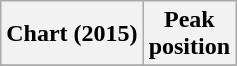<table class="wikitable">
<tr>
<th>Chart (2015)</th>
<th>Peak<br> position<br></th>
</tr>
<tr>
</tr>
</table>
